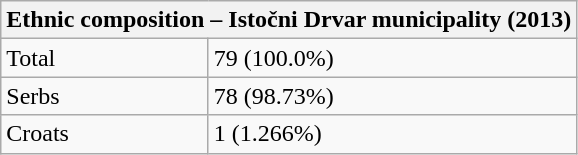<table class="wikitable">
<tr>
<th colspan="8">Ethnic composition – Istočni Drvar municipality (2013)</th>
</tr>
<tr>
<td>Total</td>
<td>79 (100.0%)</td>
</tr>
<tr>
<td>Serbs</td>
<td>78 (98.73%)</td>
</tr>
<tr>
<td>Croats</td>
<td>1 (1.266%)</td>
</tr>
</table>
